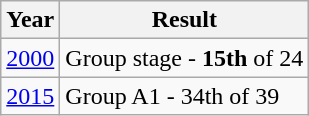<table class="wikitable">
<tr>
<th>Year</th>
<th>Result</th>
</tr>
<tr>
<td> <a href='#'>2000</a></td>
<td>Group stage - <strong>15th</strong> of 24</td>
</tr>
<tr>
<td> <a href='#'>2015</a></td>
<td>Group A1 - 34th of 39</td>
</tr>
</table>
